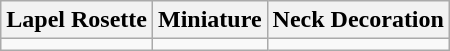<table class="wikitable">
<tr>
<th>Lapel Rosette</th>
<th>Miniature</th>
<th>Neck Decoration</th>
</tr>
<tr style="vertical-align:center; text-align: center">
<td></td>
<td></td>
<td></td>
</tr>
</table>
